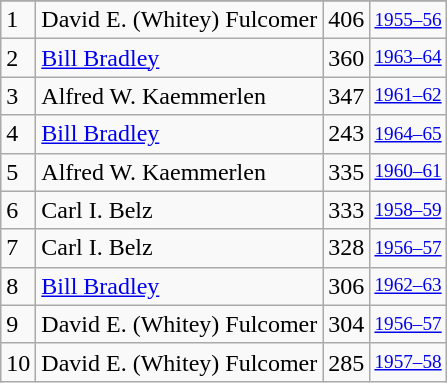<table class="wikitable">
<tr>
</tr>
<tr>
<td>1</td>
<td>David E. (Whitey) Fulcomer</td>
<td>406</td>
<td style="font-size:80%;"><a href='#'>1955–56</a></td>
</tr>
<tr>
<td>2</td>
<td><a href='#'>Bill Bradley</a></td>
<td>360</td>
<td style="font-size:80%;"><a href='#'>1963–64</a></td>
</tr>
<tr>
<td>3</td>
<td>Alfred W. Kaemmerlen</td>
<td>347</td>
<td style="font-size:80%;"><a href='#'>1961–62</a></td>
</tr>
<tr>
<td>4</td>
<td><a href='#'>Bill Bradley</a></td>
<td>243</td>
<td style="font-size:80%;"><a href='#'>1964–65</a></td>
</tr>
<tr>
<td>5</td>
<td>Alfred W. Kaemmerlen</td>
<td>335</td>
<td style="font-size:80%;"><a href='#'>1960–61</a></td>
</tr>
<tr>
<td>6</td>
<td>Carl I. Belz</td>
<td>333</td>
<td style="font-size:80%;"><a href='#'>1958–59</a></td>
</tr>
<tr>
<td>7</td>
<td>Carl I. Belz</td>
<td>328</td>
<td style="font-size:80%;"><a href='#'>1956–57</a></td>
</tr>
<tr>
<td>8</td>
<td><a href='#'>Bill Bradley</a></td>
<td>306</td>
<td style="font-size:80%;"><a href='#'>1962–63</a></td>
</tr>
<tr>
<td>9</td>
<td>David E. (Whitey) Fulcomer</td>
<td>304</td>
<td style="font-size:80%;"><a href='#'>1956–57</a></td>
</tr>
<tr>
<td>10</td>
<td>David E. (Whitey) Fulcomer</td>
<td>285</td>
<td style="font-size:80%;"><a href='#'>1957–58</a></td>
</tr>
</table>
